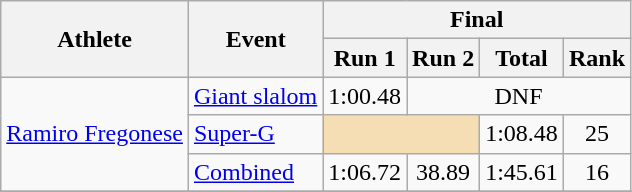<table class="wikitable">
<tr>
<th rowspan="2">Athlete</th>
<th rowspan="2">Event</th>
<th colspan="4">Final</th>
</tr>
<tr>
<th>Run 1</th>
<th>Run 2</th>
<th>Total</th>
<th>Rank</th>
</tr>
<tr>
<td rowspan=3><a href='#'>Ramiro Fregonese</a></td>
<td><a href='#'>Giant slalom</a></td>
<td align="center">1:00.48</td>
<td align="center" colspan=3>DNF</td>
</tr>
<tr>
<td><a href='#'>Super-G</a></td>
<td colspan=2 bgcolor="wheat"></td>
<td align="center">1:08.48</td>
<td align="center">25</td>
</tr>
<tr>
<td><a href='#'>Combined</a></td>
<td align="center">1:06.72</td>
<td align="center">38.89</td>
<td align="center">1:45.61</td>
<td align="center">16</td>
</tr>
<tr>
</tr>
</table>
